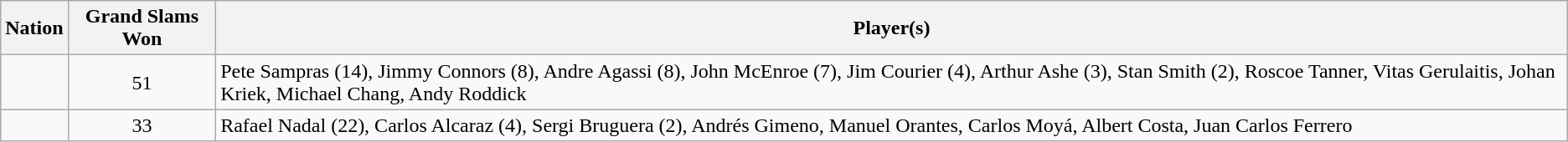<table class="sortable wikitable">
<tr>
<th>Nation</th>
<th>Grand Slams Won</th>
<th>Player(s)</th>
</tr>
<tr>
<td></td>
<td align=center>51</td>
<td>Pete Sampras (14), Jimmy Connors (8), Andre Agassi (8), John McEnroe (7), Jim Courier (4), Arthur Ashe (3), Stan Smith (2), Roscoe Tanner, Vitas Gerulaitis, Johan Kriek, Michael Chang, Andy Roddick</td>
</tr>
<tr>
<td></td>
<td align=center>33</td>
<td>Rafael Nadal (22), Carlos Alcaraz (4), Sergi Bruguera (2), Andrés Gimeno, Manuel Orantes, Carlos Moyá, Albert Costa, Juan Carlos Ferrero</td>
</tr>
</table>
